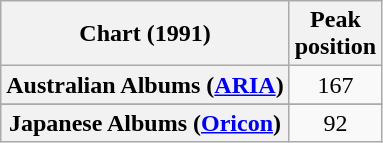<table class="wikitable sortable plainrowheaders" style="text-align:center">
<tr>
<th scope="col">Chart (1991)</th>
<th scope="col">Peak<br>position</th>
</tr>
<tr>
<th scope="row">Australian Albums (<a href='#'>ARIA</a>)</th>
<td>167</td>
</tr>
<tr>
</tr>
<tr>
<th scope="row">Japanese Albums (<a href='#'>Oricon</a>)</th>
<td>92</td>
</tr>
</table>
